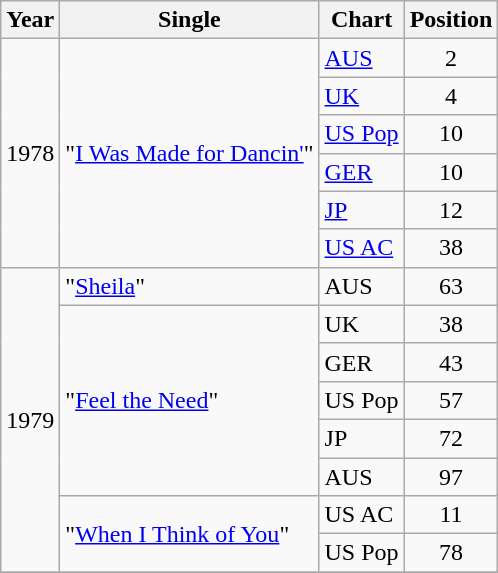<table class="wikitable">
<tr>
<th>Year</th>
<th>Single</th>
<th>Chart</th>
<th>Position</th>
</tr>
<tr>
<td rowspan="6">1978</td>
<td rowspan="6">"<a href='#'>I Was Made for Dancin'</a>"</td>
<td rowspan="1"><a href='#'>AUS</a></td>
<td align="center">2</td>
</tr>
<tr>
<td rowspan="1"><a href='#'>UK</a></td>
<td align="center">4</td>
</tr>
<tr>
<td rowspan="1"><a href='#'>US Pop</a></td>
<td align="center">10</td>
</tr>
<tr>
<td rowspan="1"><a href='#'>GER</a></td>
<td align="center">10</td>
</tr>
<tr>
<td rowspan="1"><a href='#'>JP</a></td>
<td align="center">12</td>
</tr>
<tr>
<td rowspan="1"><a href='#'>US AC</a></td>
<td align="center">38</td>
</tr>
<tr>
<td rowspan="8">1979</td>
<td rowspan="1">"<a href='#'>Sheila</a>"</td>
<td rowspan="1">AUS</td>
<td align="center">63</td>
</tr>
<tr>
<td rowspan="5">"<a href='#'>Feel the Need</a>"</td>
<td rowspan="1">UK</td>
<td align="center">38</td>
</tr>
<tr>
<td rowspan="1">GER</td>
<td align="center">43</td>
</tr>
<tr>
<td rowspan="1">US Pop</td>
<td align="center">57</td>
</tr>
<tr>
<td rowspan="1">JP</td>
<td align="center">72</td>
</tr>
<tr>
<td rowspan="1">AUS</td>
<td align="center">97</td>
</tr>
<tr>
<td rowspan="2">"<a href='#'>When I Think of You</a>"</td>
<td rowspan="1">US AC</td>
<td align="center">11</td>
</tr>
<tr>
<td rowspan="1">US Pop</td>
<td align="center">78</td>
</tr>
<tr>
</tr>
</table>
